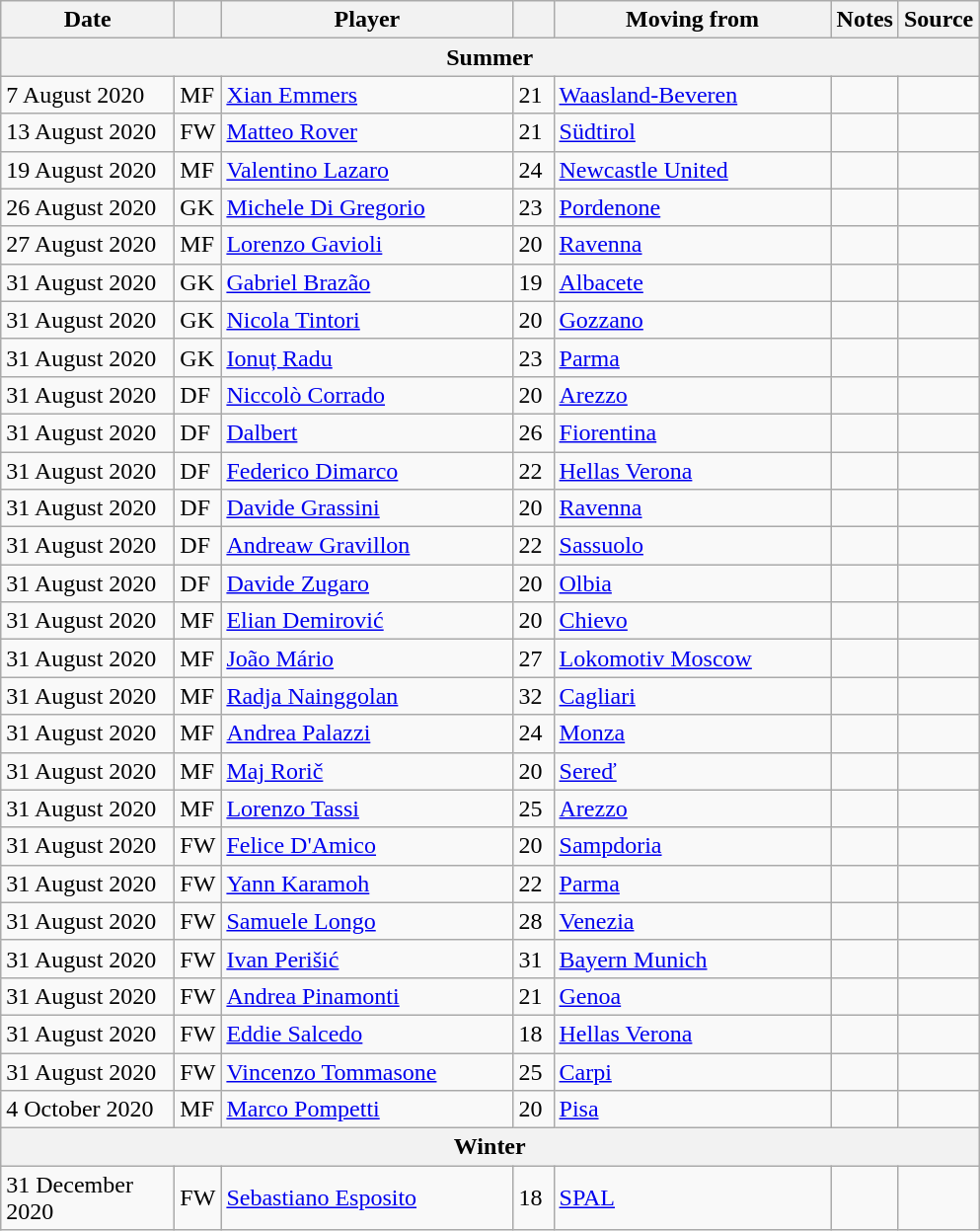<table class="wikitable sortable">
<tr>
<th style="width:110px;">Date</th>
<th style="width:20px;"></th>
<th style="width:190px;">Player</th>
<th style="width:20px;"></th>
<th style="width:180px;">Moving from</th>
<th style="width:20px;" class="unsortable">Notes</th>
<th style="width:20px;">Source</th>
</tr>
<tr>
<th colspan=7>Summer</th>
</tr>
<tr>
<td>7 August 2020</td>
<td>MF</td>
<td> <a href='#'>Xian Emmers</a></td>
<td>21</td>
<td> <a href='#'>Waasland-Beveren</a></td>
<td></td>
<td></td>
</tr>
<tr>
<td>13 August 2020</td>
<td>FW</td>
<td> <a href='#'>Matteo Rover</a></td>
<td>21</td>
<td> <a href='#'>Südtirol</a></td>
<td></td>
<td></td>
</tr>
<tr>
<td>19 August 2020</td>
<td>MF</td>
<td> <a href='#'>Valentino Lazaro</a></td>
<td>24</td>
<td> <a href='#'>Newcastle United</a></td>
<td></td>
<td></td>
</tr>
<tr>
<td>26 August 2020</td>
<td>GK</td>
<td> <a href='#'>Michele Di Gregorio</a></td>
<td>23</td>
<td> <a href='#'>Pordenone</a></td>
<td></td>
<td></td>
</tr>
<tr>
<td>27 August 2020</td>
<td>MF</td>
<td> <a href='#'>Lorenzo Gavioli</a></td>
<td>20</td>
<td> <a href='#'>Ravenna</a></td>
<td></td>
<td></td>
</tr>
<tr>
<td>31 August 2020</td>
<td>GK</td>
<td> <a href='#'>Gabriel Brazão</a></td>
<td>19</td>
<td> <a href='#'>Albacete</a></td>
<td></td>
<td></td>
</tr>
<tr>
<td>31 August 2020</td>
<td>GK</td>
<td> <a href='#'>Nicola Tintori</a></td>
<td>20</td>
<td> <a href='#'>Gozzano</a></td>
<td></td>
<td></td>
</tr>
<tr>
<td>31 August 2020</td>
<td>GK</td>
<td> <a href='#'>Ionuț Radu</a></td>
<td>23</td>
<td> <a href='#'>Parma</a></td>
<td></td>
<td></td>
</tr>
<tr>
<td>31 August 2020</td>
<td>DF</td>
<td> <a href='#'>Niccolò Corrado</a></td>
<td>20</td>
<td> <a href='#'>Arezzo</a></td>
<td></td>
<td></td>
</tr>
<tr>
<td>31 August 2020</td>
<td>DF</td>
<td> <a href='#'>Dalbert</a></td>
<td>26</td>
<td> <a href='#'>Fiorentina</a></td>
<td></td>
<td></td>
</tr>
<tr>
<td>31 August 2020</td>
<td>DF</td>
<td> <a href='#'>Federico Dimarco</a></td>
<td>22</td>
<td> <a href='#'>Hellas Verona</a></td>
<td></td>
<td></td>
</tr>
<tr>
<td>31 August 2020</td>
<td>DF</td>
<td> <a href='#'>Davide Grassini</a></td>
<td>20</td>
<td> <a href='#'>Ravenna</a></td>
<td></td>
<td></td>
</tr>
<tr>
<td>31 August 2020</td>
<td>DF</td>
<td> <a href='#'>Andreaw Gravillon</a></td>
<td>22</td>
<td> <a href='#'>Sassuolo</a></td>
<td></td>
<td></td>
</tr>
<tr>
<td>31 August 2020</td>
<td>DF</td>
<td> <a href='#'>Davide Zugaro</a></td>
<td>20</td>
<td> <a href='#'>Olbia</a></td>
<td></td>
<td></td>
</tr>
<tr>
<td>31 August 2020</td>
<td>MF</td>
<td> <a href='#'>Elian Demirović</a></td>
<td>20</td>
<td> <a href='#'>Chievo</a></td>
<td></td>
<td></td>
</tr>
<tr>
<td>31 August 2020</td>
<td>MF</td>
<td> <a href='#'>João Mário</a></td>
<td>27</td>
<td> <a href='#'>Lokomotiv Moscow</a></td>
<td></td>
<td></td>
</tr>
<tr>
<td>31 August 2020</td>
<td>MF</td>
<td> <a href='#'>Radja Nainggolan</a></td>
<td>32</td>
<td> <a href='#'>Cagliari</a></td>
<td></td>
<td></td>
</tr>
<tr>
<td>31 August 2020</td>
<td>MF</td>
<td> <a href='#'>Andrea Palazzi</a></td>
<td>24</td>
<td> <a href='#'>Monza</a></td>
<td></td>
<td></td>
</tr>
<tr>
<td>31 August 2020</td>
<td>MF</td>
<td> <a href='#'>Maj Rorič</a></td>
<td>20</td>
<td> <a href='#'>Sereď</a></td>
<td></td>
<td></td>
</tr>
<tr>
<td>31 August 2020</td>
<td>MF</td>
<td> <a href='#'>Lorenzo Tassi</a></td>
<td>25</td>
<td> <a href='#'>Arezzo</a></td>
<td></td>
<td></td>
</tr>
<tr>
<td>31 August 2020</td>
<td>FW</td>
<td> <a href='#'>Felice D'Amico</a></td>
<td>20</td>
<td> <a href='#'>Sampdoria</a></td>
<td></td>
<td></td>
</tr>
<tr>
<td>31 August 2020</td>
<td>FW</td>
<td> <a href='#'>Yann Karamoh</a></td>
<td>22</td>
<td> <a href='#'>Parma</a></td>
<td></td>
<td></td>
</tr>
<tr>
<td>31 August 2020</td>
<td>FW</td>
<td> <a href='#'>Samuele Longo</a></td>
<td>28</td>
<td> <a href='#'>Venezia</a></td>
<td></td>
<td></td>
</tr>
<tr>
<td>31 August 2020</td>
<td>FW</td>
<td> <a href='#'>Ivan Perišić</a></td>
<td>31</td>
<td> <a href='#'>Bayern Munich</a></td>
<td></td>
<td></td>
</tr>
<tr>
<td>31 August 2020</td>
<td>FW</td>
<td> <a href='#'>Andrea Pinamonti</a></td>
<td>21</td>
<td> <a href='#'>Genoa</a></td>
<td></td>
<td></td>
</tr>
<tr>
<td>31 August 2020</td>
<td>FW</td>
<td> <a href='#'>Eddie Salcedo</a></td>
<td>18</td>
<td> <a href='#'>Hellas Verona</a></td>
<td></td>
<td></td>
</tr>
<tr>
<td>31 August 2020</td>
<td>FW</td>
<td> <a href='#'>Vincenzo Tommasone</a></td>
<td>25</td>
<td> <a href='#'>Carpi</a></td>
<td></td>
<td></td>
</tr>
<tr>
<td>4 October 2020</td>
<td>MF</td>
<td> <a href='#'>Marco Pompetti</a></td>
<td>20</td>
<td> <a href='#'>Pisa</a></td>
<td></td>
<td></td>
</tr>
<tr>
<th colspan=7>Winter</th>
</tr>
<tr>
<td>31 December 2020</td>
<td>FW</td>
<td> <a href='#'>Sebastiano Esposito</a></td>
<td>18</td>
<td> <a href='#'>SPAL</a></td>
<td></td>
<td></td>
</tr>
</table>
